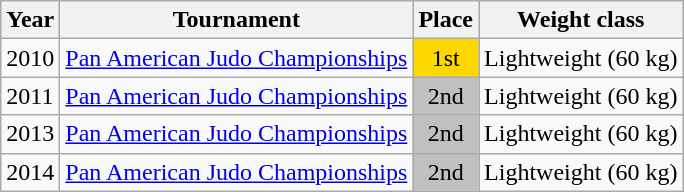<table class=wikitable>
<tr>
<th>Year</th>
<th>Tournament</th>
<th>Place</th>
<th>Weight class</th>
</tr>
<tr>
<td>2010</td>
<td><a href='#'>Pan American Judo Championships</a></td>
<td bgcolor="gold" align="center">1st</td>
<td>Lightweight (60 kg)</td>
</tr>
<tr>
<td>2011</td>
<td><a href='#'>Pan American Judo Championships</a></td>
<td bgcolor="silver" align="center">2nd</td>
<td>Lightweight (60 kg)</td>
</tr>
<tr>
<td>2013</td>
<td><a href='#'>Pan American Judo Championships</a></td>
<td bgcolor="silver" align="center">2nd</td>
<td>Lightweight (60 kg)</td>
</tr>
<tr>
<td>2014</td>
<td><a href='#'>Pan American Judo Championships</a></td>
<td bgcolor="silver" align="center">2nd</td>
<td>Lightweight (60 kg)</td>
</tr>
</table>
